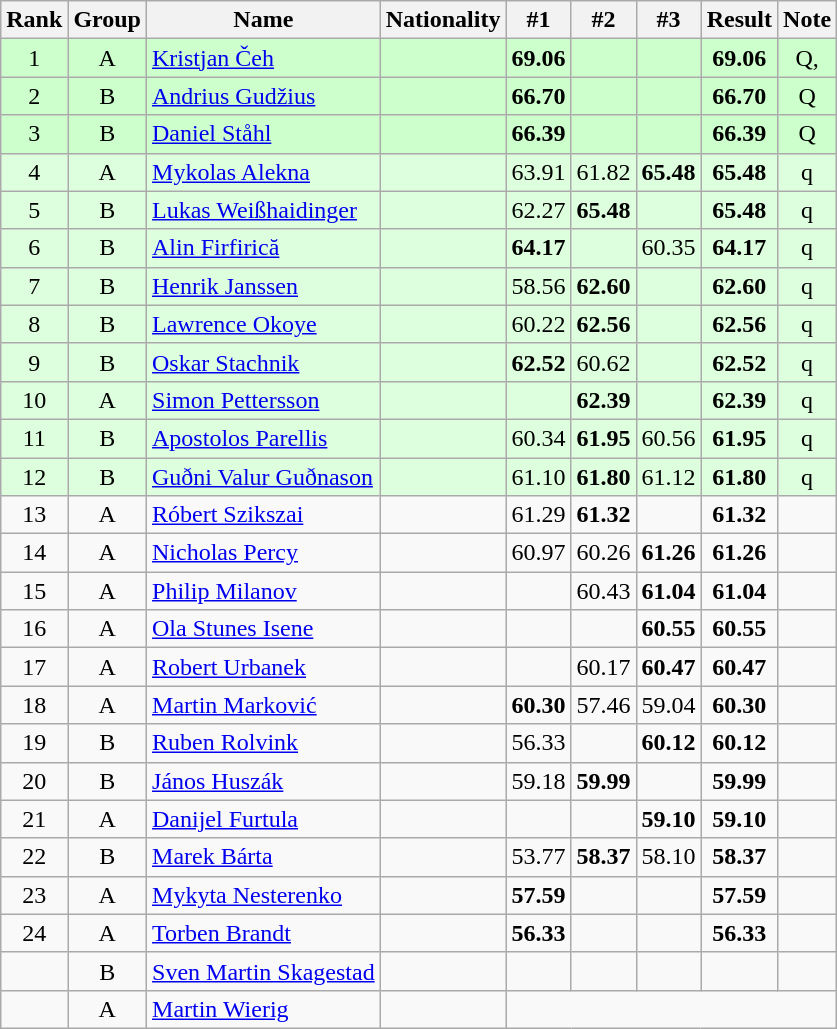<table class="wikitable sortable" style="text-align:center">
<tr>
<th>Rank</th>
<th>Group</th>
<th>Name</th>
<th>Nationality</th>
<th>#1</th>
<th>#2</th>
<th>#3</th>
<th>Result</th>
<th>Note</th>
</tr>
<tr bgcolor=ccffcc>
<td>1</td>
<td>A</td>
<td align=left><a href='#'>Kristjan Čeh</a></td>
<td align=left></td>
<td><strong>69.06</strong></td>
<td></td>
<td></td>
<td><strong>69.06</strong></td>
<td>Q, <strong></strong></td>
</tr>
<tr bgcolor=ccffcc>
<td>2</td>
<td>B</td>
<td align=left><a href='#'>Andrius Gudžius</a></td>
<td align=left></td>
<td><strong>66.70</strong></td>
<td></td>
<td></td>
<td><strong>66.70</strong></td>
<td>Q</td>
</tr>
<tr bgcolor=ccffcc>
<td>3</td>
<td>B</td>
<td align=left><a href='#'>Daniel Ståhl</a></td>
<td align=left></td>
<td><strong>66.39</strong></td>
<td></td>
<td></td>
<td><strong>66.39</strong></td>
<td>Q</td>
</tr>
<tr bgcolor=ddffdd>
<td>4</td>
<td>A</td>
<td align=left><a href='#'>Mykolas Alekna</a></td>
<td align=left></td>
<td>63.91</td>
<td>61.82</td>
<td><strong>65.48</strong></td>
<td><strong>65.48</strong></td>
<td>q</td>
</tr>
<tr bgcolor=ddffdd>
<td>5</td>
<td>B</td>
<td align=left><a href='#'>Lukas Weißhaidinger</a></td>
<td align=left></td>
<td>62.27</td>
<td><strong>65.48</strong></td>
<td></td>
<td><strong>65.48</strong></td>
<td>q</td>
</tr>
<tr bgcolor=ddffdd>
<td>6</td>
<td>B</td>
<td align=left><a href='#'>Alin Firfirică</a></td>
<td align=left></td>
<td><strong>64.17</strong></td>
<td></td>
<td>60.35</td>
<td><strong>64.17</strong></td>
<td>q</td>
</tr>
<tr bgcolor=ddffdd>
<td>7</td>
<td>B</td>
<td align=left><a href='#'>Henrik Janssen</a></td>
<td align=left></td>
<td>58.56</td>
<td><strong>62.60</strong></td>
<td></td>
<td><strong>62.60</strong></td>
<td>q</td>
</tr>
<tr bgcolor=ddffdd>
<td>8</td>
<td>B</td>
<td align=left><a href='#'>Lawrence Okoye</a></td>
<td align=left></td>
<td>60.22</td>
<td><strong>62.56</strong></td>
<td></td>
<td><strong>62.56</strong></td>
<td>q</td>
</tr>
<tr bgcolor=ddffdd>
<td>9</td>
<td>B</td>
<td align=left><a href='#'>Oskar Stachnik</a></td>
<td align=left></td>
<td><strong>62.52</strong></td>
<td>60.62</td>
<td></td>
<td><strong>62.52</strong></td>
<td>q</td>
</tr>
<tr bgcolor=ddffdd>
<td>10</td>
<td>A</td>
<td align=left><a href='#'>Simon Pettersson</a></td>
<td align=left></td>
<td></td>
<td><strong>62.39</strong></td>
<td></td>
<td><strong>62.39</strong></td>
<td>q</td>
</tr>
<tr bgcolor=ddffdd>
<td>11</td>
<td>B</td>
<td align=left><a href='#'>Apostolos Parellis</a></td>
<td align=left></td>
<td>60.34</td>
<td><strong>61.95</strong></td>
<td>60.56</td>
<td><strong>61.95</strong></td>
<td>q</td>
</tr>
<tr bgcolor=ddffdd>
<td>12</td>
<td>B</td>
<td align=left><a href='#'>Guðni Valur Guðnason</a></td>
<td align=left></td>
<td>61.10</td>
<td><strong>61.80</strong></td>
<td>61.12</td>
<td><strong>61.80</strong></td>
<td>q</td>
</tr>
<tr>
<td>13</td>
<td>A</td>
<td align=left><a href='#'>Róbert Szikszai</a></td>
<td align=left></td>
<td>61.29</td>
<td><strong>61.32</strong></td>
<td></td>
<td><strong>61.32</strong></td>
<td></td>
</tr>
<tr>
<td>14</td>
<td>A</td>
<td align=left><a href='#'>Nicholas Percy</a></td>
<td align=left></td>
<td>60.97</td>
<td>60.26</td>
<td><strong>61.26</strong></td>
<td><strong>61.26</strong></td>
<td></td>
</tr>
<tr>
<td>15</td>
<td>A</td>
<td align=left><a href='#'>Philip Milanov</a></td>
<td align=left></td>
<td></td>
<td>60.43</td>
<td><strong>61.04</strong></td>
<td><strong>61.04</strong></td>
<td></td>
</tr>
<tr>
<td>16</td>
<td>A</td>
<td align=left><a href='#'>Ola Stunes Isene</a></td>
<td align=left></td>
<td></td>
<td></td>
<td><strong>60.55</strong></td>
<td><strong>60.55</strong></td>
<td></td>
</tr>
<tr>
<td>17</td>
<td>A</td>
<td align=left><a href='#'>Robert Urbanek</a></td>
<td align=left></td>
<td></td>
<td>60.17</td>
<td><strong>60.47</strong></td>
<td><strong>60.47</strong></td>
<td></td>
</tr>
<tr>
<td>18</td>
<td>A</td>
<td align=left><a href='#'>Martin Marković</a></td>
<td align=left></td>
<td><strong>60.30</strong></td>
<td>57.46</td>
<td>59.04</td>
<td><strong>60.30</strong></td>
<td></td>
</tr>
<tr>
<td>19</td>
<td>B</td>
<td align=left><a href='#'>Ruben Rolvink</a></td>
<td align=left></td>
<td>56.33</td>
<td></td>
<td><strong>60.12</strong></td>
<td><strong>60.12</strong></td>
<td></td>
</tr>
<tr>
<td>20</td>
<td>B</td>
<td align=left><a href='#'>János Huszák</a></td>
<td align=left></td>
<td>59.18</td>
<td><strong>59.99</strong></td>
<td></td>
<td><strong>59.99</strong></td>
<td></td>
</tr>
<tr>
<td>21</td>
<td>A</td>
<td align=left><a href='#'>Danijel Furtula</a></td>
<td align=left></td>
<td></td>
<td></td>
<td><strong>59.10</strong></td>
<td><strong>59.10</strong></td>
<td></td>
</tr>
<tr>
<td>22</td>
<td>B</td>
<td align=left><a href='#'>Marek Bárta</a></td>
<td align=left></td>
<td>53.77</td>
<td><strong>58.37</strong></td>
<td>58.10</td>
<td><strong>58.37</strong></td>
<td></td>
</tr>
<tr>
<td>23</td>
<td>A</td>
<td align=left><a href='#'>Mykyta Nesterenko</a></td>
<td align=left></td>
<td><strong>57.59</strong></td>
<td></td>
<td></td>
<td><strong>57.59</strong></td>
<td></td>
</tr>
<tr>
<td>24</td>
<td>A</td>
<td align=left><a href='#'>Torben Brandt</a></td>
<td align=left></td>
<td><strong>56.33</strong></td>
<td></td>
<td></td>
<td><strong>56.33</strong></td>
<td></td>
</tr>
<tr>
<td></td>
<td>B</td>
<td align=left><a href='#'>Sven Martin Skagestad</a></td>
<td align=left></td>
<td></td>
<td></td>
<td></td>
<td></td>
<td></td>
</tr>
<tr>
<td></td>
<td>A</td>
<td align=left><a href='#'>Martin Wierig</a></td>
<td align=left></td>
<td colspan=5></td>
</tr>
</table>
